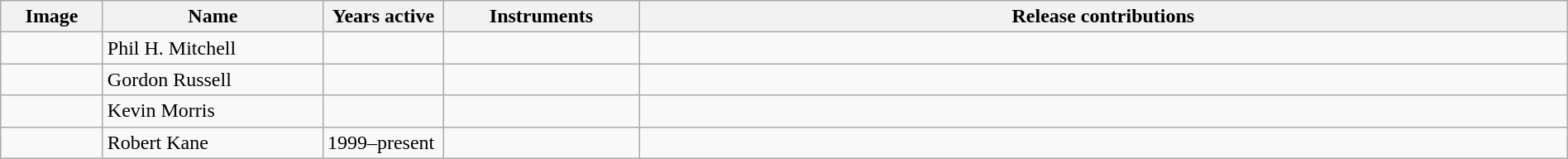<table class="wikitable" border="1" width=100%>
<tr>
<th width="75">Image</th>
<th width="170">Name</th>
<th width="90">Years active</th>
<th width="150">Instruments</th>
<th>Release contributions</th>
</tr>
<tr>
<td></td>
<td>Phil H. Mitchell</td>
<td></td>
<td></td>
<td></td>
</tr>
<tr>
<td></td>
<td>Gordon Russell</td>
<td></td>
<td></td>
<td></td>
</tr>
<tr>
<td></td>
<td>Kevin Morris</td>
<td></td>
<td></td>
<td></td>
</tr>
<tr>
<td></td>
<td>Robert Kane</td>
<td>1999–present</td>
<td></td>
<td></td>
</tr>
</table>
